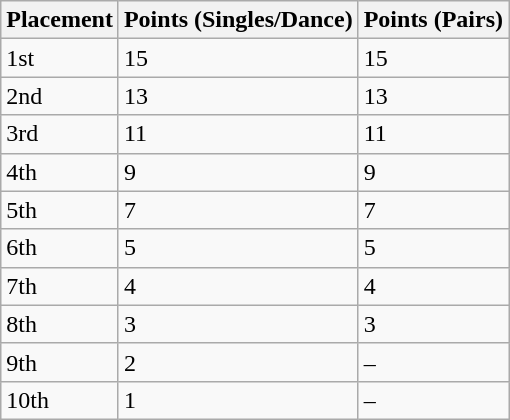<table class="wikitable">
<tr>
<th>Placement</th>
<th>Points (Singles/Dance)</th>
<th>Points (Pairs)</th>
</tr>
<tr>
<td>1st</td>
<td>15</td>
<td>15</td>
</tr>
<tr>
<td>2nd</td>
<td>13</td>
<td>13</td>
</tr>
<tr>
<td>3rd</td>
<td>11</td>
<td>11</td>
</tr>
<tr>
<td>4th</td>
<td>9</td>
<td>9</td>
</tr>
<tr>
<td>5th</td>
<td>7</td>
<td>7</td>
</tr>
<tr>
<td>6th</td>
<td>5</td>
<td>5</td>
</tr>
<tr>
<td>7th</td>
<td>4</td>
<td>4</td>
</tr>
<tr>
<td>8th</td>
<td>3</td>
<td>3</td>
</tr>
<tr>
<td>9th</td>
<td>2</td>
<td>–</td>
</tr>
<tr>
<td>10th</td>
<td>1</td>
<td>–</td>
</tr>
</table>
